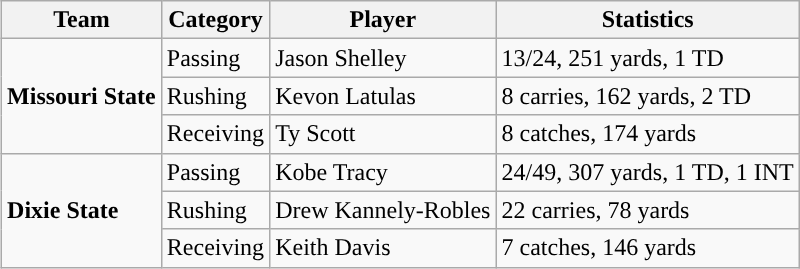<table class="wikitable" style="float: right;">
<tr>
<th>Team</th>
<th>Category</th>
<th>Player</th>
<th>Statistics</th>
</tr>
<tr>
<td rowspan=3><strong>Missouri State</strong></td>
<td>Passing</td>
<td>Jason Shelley</td>
<td>13/24, 251 yards, 1 TD</td>
</tr>
<tr>
<td>Rushing</td>
<td>Kevon Latulas</td>
<td>8 carries, 162 yards, 2 TD</td>
</tr>
<tr>
<td>Receiving</td>
<td>Ty Scott</td>
<td>8 catches, 174 yards</td>
</tr>
<tr>
<td rowspan=3><strong>Dixie State</strong></td>
<td>Passing</td>
<td>Kobe Tracy</td>
<td>24/49, 307 yards, 1 TD, 1 INT</td>
</tr>
<tr>
<td>Rushing</td>
<td>Drew Kannely-Robles</td>
<td>22 carries, 78 yards</td>
</tr>
<tr>
<td>Receiving</td>
<td>Keith Davis</td>
<td>7 catches, 146 yards</td>
</tr>
</table>
